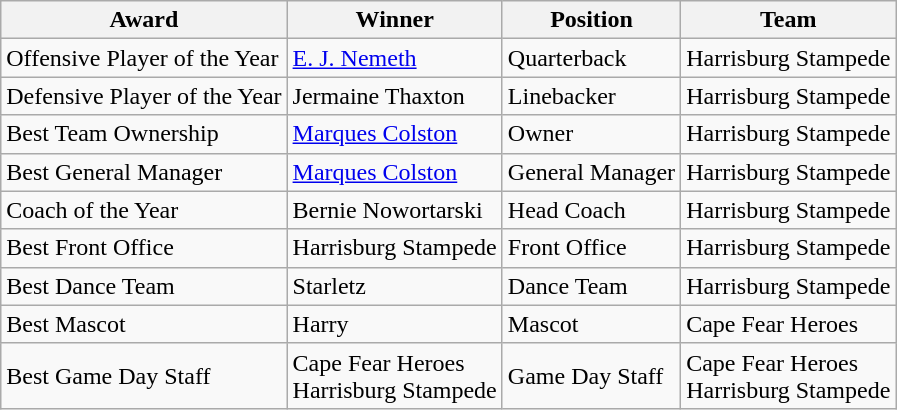<table class="wikitable">
<tr>
<th>Award</th>
<th>Winner</th>
<th>Position</th>
<th>Team</th>
</tr>
<tr>
<td>Offensive Player of the Year</td>
<td><a href='#'>E. J. Nemeth</a></td>
<td>Quarterback</td>
<td>Harrisburg Stampede</td>
</tr>
<tr>
<td>Defensive Player of the Year</td>
<td>Jermaine Thaxton</td>
<td>Linebacker</td>
<td>Harrisburg Stampede</td>
</tr>
<tr>
<td>Best Team Ownership</td>
<td><a href='#'>Marques Colston</a></td>
<td>Owner</td>
<td>Harrisburg Stampede</td>
</tr>
<tr>
<td>Best General Manager</td>
<td><a href='#'>Marques Colston</a></td>
<td>General Manager</td>
<td>Harrisburg Stampede</td>
</tr>
<tr>
<td>Coach of the Year</td>
<td>Bernie Nowortarski</td>
<td>Head Coach</td>
<td>Harrisburg Stampede</td>
</tr>
<tr>
<td>Best Front Office</td>
<td>Harrisburg Stampede</td>
<td>Front Office</td>
<td>Harrisburg Stampede</td>
</tr>
<tr>
<td>Best Dance Team</td>
<td>Starletz</td>
<td>Dance Team</td>
<td>Harrisburg Stampede</td>
</tr>
<tr>
<td>Best Mascot</td>
<td>Harry</td>
<td>Mascot</td>
<td>Cape Fear Heroes</td>
</tr>
<tr>
<td>Best Game Day Staff</td>
<td>Cape Fear Heroes<br>Harrisburg Stampede</td>
<td>Game Day Staff</td>
<td>Cape Fear Heroes<br>Harrisburg Stampede</td>
</tr>
</table>
